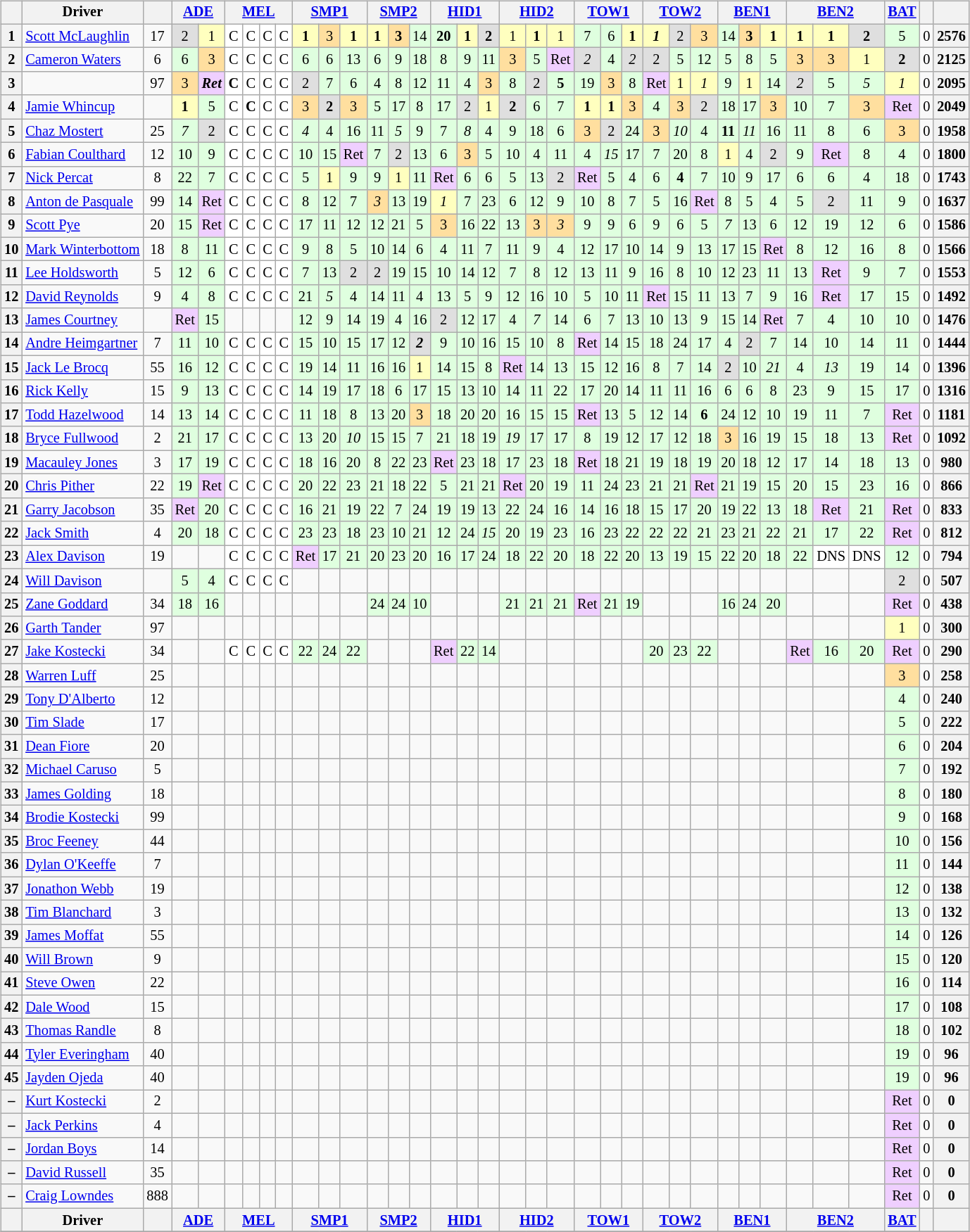<table>
<tr>
<td style="vertical-align:top; text-align:center"><br><table class="wikitable" style="font-size: 85%;">
<tr style="vertical-align:middle;">
<th style="vertical-align:middle"></th>
<th style="vertical-align:middle;background">Driver</th>
<th style="vertical-align:middle;background"></th>
<th colspan="2"><a href='#'>ADE</a><br></th>
<th colspan="4"><a href='#'>MEL</a><br></th>
<th colspan="3"><a href='#'>SMP1</a><br></th>
<th colspan="3"><a href='#'>SMP2</a><br></th>
<th colspan="3"><a href='#'>HID1</a><br></th>
<th colspan="3"><a href='#'>HID2</a><br></th>
<th colspan="3"><a href='#'>TOW1</a><br></th>
<th colspan="3"><a href='#'>TOW2</a><br></th>
<th colspan="3"><a href='#'>BEN1</a><br></th>
<th colspan="3"><a href='#'>BEN2</a><br></th>
<th><a href='#'>BAT</a><br></th>
<th valign="middle"></th>
<th valign="middle"></th>
</tr>
<tr>
<th>1</th>
<td style="text-align:left"> <a href='#'>Scott McLaughlin</a></td>
<td align="center">17</td>
<td style="background: #dfdfdf">2</td>
<td style="background: #ffffbf">1</td>
<td style="background: #ffffff">C</td>
<td style="background: #ffffff">C</td>
<td style="background: #ffffff">C</td>
<td style="background: #ffffff">C</td>
<td style="background: #ffffbf"><strong>1</strong></td>
<td style="background: #ffdf9f">3</td>
<td style="background: #ffffbf"><strong>1</strong></td>
<td style="background: #ffffbf"><strong>1</strong></td>
<td style="background: #ffdf9f"><strong>3</strong></td>
<td style="background: #dfffdf">14</td>
<td style="background: #dfffdf"><strong>20</strong></td>
<td style="background: #ffffbf"><strong>1</strong></td>
<td style="background: #dfdfdf"><strong>2</strong></td>
<td style="background: #ffffbf">1</td>
<td style="background: #ffffbf"><strong>1</strong></td>
<td style="background: #ffffbf">1</td>
<td style="background: #dfffdf">7</td>
<td style="background: #dfffdf">6</td>
<td style="background: #ffffbf"><strong>1</strong></td>
<td style="background: #ffffbf"><strong><em>1</em></strong></td>
<td style="background: #dfdfdf">2</td>
<td style="background: #ffdf9f">3</td>
<td style="background: #dfffdf">14</td>
<td style="background: #ffdf9f"><strong>3</strong></td>
<td style="background: #ffffbf"><strong>1</strong></td>
<td style="background: #ffffbf"><strong>1</strong></td>
<td style="background: #ffffbf"><strong>1</strong></td>
<td style="background: #dfdfdf"><strong>2</strong></td>
<td style="background: #dfffdf">5</td>
<td align="center">0</td>
<th>2576</th>
</tr>
<tr>
<th>2</th>
<td style="text-align:left"> <a href='#'>Cameron Waters</a></td>
<td align="center">6</td>
<td style="background: #dfffdf">6</td>
<td style="background: #ffdf9f">3</td>
<td style="background: #ffffff">C</td>
<td style="background: #ffffff">C</td>
<td style="background: #ffffff">C</td>
<td style="background: #ffffff">C</td>
<td style="background: #dfffdf">6</td>
<td style="background: #dfffdf">6</td>
<td style="background: #dfffdf">13</td>
<td style="background: #dfffdf">6</td>
<td style="background: #dfffdf">9</td>
<td style="background: #dfffdf">18</td>
<td style="background: #dfffdf">8</td>
<td style="background: #dfffdf">9</td>
<td style="background: #dfffdf">11</td>
<td style="background: #ffdf9f">3</td>
<td style="background: #dfffdf">5</td>
<td style="background: #efcfff">Ret</td>
<td style="background: #dfdfdf"><em>2</em></td>
<td style="background: #dfffdf">4</td>
<td style="background: #dfdfdf"><em>2</em></td>
<td style="background: #dfdfdf">2</td>
<td style="background: #dfffdf">5</td>
<td style="background: #dfffdf">12</td>
<td style="background: #dfffdf">5</td>
<td style="background: #dfffdf">8</td>
<td style="background: #dfffdf">5</td>
<td style="background: #ffdf9f">3</td>
<td style="background: #ffdf9f">3</td>
<td style="background: #ffffbf">1</td>
<td style="background: #dfdfdf"><strong>2</strong></td>
<td align="center">0</td>
<th>2125</th>
</tr>
<tr>
<th>3</th>
<td style="text-align:left"></td>
<td align="center">97</td>
<td style="background: #ffdf9f">3</td>
<td style="background: #efcfff"><strong><em>Ret</em></strong></td>
<td style="background: #ffffff"><strong>C</strong></td>
<td style="background: #ffffff">C</td>
<td style="background: #ffffff">C</td>
<td style="background: #ffffff">C</td>
<td style="background: #dfdfdf">2</td>
<td style="background: #dfffdf">7</td>
<td style="background: #dfffdf">6</td>
<td style="background: #dfffdf">4</td>
<td style="background: #dfffdf">8</td>
<td style="background: #dfffdf">12</td>
<td style="background: #dfffdf">11</td>
<td style="background: #dfffdf">4</td>
<td style="background: #ffdf9f">3</td>
<td style="background: #dfffdf">8</td>
<td style="background: #dfdfdf">2</td>
<td style="background: #dfffdf"><strong>5</strong></td>
<td style="background: #dfffdf">19</td>
<td style="background: #ffdf9f">3</td>
<td style="background: #dfffdf">8</td>
<td style="background: #efcfff">Ret</td>
<td style="background: #ffffbf">1</td>
<td style="background: #ffffbf"><em>1</em></td>
<td style="background: #dfffdf">9</td>
<td style="background: #ffffbf">1</td>
<td style="background: #dfffdf">14</td>
<td style="background: #dfdfdf"><em>2</em></td>
<td style="background: #dfffdf">5</td>
<td style="background: #dfffdf"><em>5</em></td>
<td style="background: #ffffbf"><em>1</em></td>
<td align="center">0</td>
<th>2095</th>
</tr>
<tr>
<th>4</th>
<td style="text-align:left"> <a href='#'>Jamie Whincup</a></td>
<td align="center"></td>
<td style="background: #ffffbf"><strong>1</strong></td>
<td style="background: #dfffdf">5</td>
<td style="background: #ffffff">C</td>
<td style="background: #ffffff"><strong>C</strong></td>
<td style="background: #ffffff">C</td>
<td style="background: #ffffff">C</td>
<td style="background: #ffdf9f">3</td>
<td style="background: #dfdfdf"><strong>2</strong></td>
<td style="background: #ffdf9f">3</td>
<td style="background: #dfffdf">5</td>
<td style="background: #dfffdf">17</td>
<td style="background: #dfffdf">8</td>
<td style="background: #dfffdf">17</td>
<td style="background: #dfdfdf">2</td>
<td style="background: #ffffbf">1</td>
<td style="background: #dfdfdf"><strong>2</strong></td>
<td style="background: #dfffdf">6</td>
<td style="background: #dfffdf">7</td>
<td style="background: #ffffbf"><strong>1</strong></td>
<td style="background: #ffffbf"><strong>1</strong></td>
<td style="background: #ffdf9f">3</td>
<td style="background: #dfffdf">4</td>
<td style="background: #ffdf9f">3</td>
<td style="background: #dfdfdf">2</td>
<td style="background: #dfffdf">18</td>
<td style="background: #dfffdf">17</td>
<td style="background: #ffdf9f">3</td>
<td style="background: #dfffdf">10</td>
<td style="background: #dfffdf">7</td>
<td style="background: #ffdf9f">3</td>
<td style="background: #efcfff">Ret</td>
<td align="center">0</td>
<th>2049</th>
</tr>
<tr>
<th>5</th>
<td style="text-align:left" nowrap=""> <a href='#'>Chaz Mostert</a></td>
<td align="center">25</td>
<td style="background: #dfffdf"><em>7</em></td>
<td style="background: #dfdfdf">2</td>
<td style="background: #ffffff">C</td>
<td style="background: #ffffff">C</td>
<td style="background: #ffffff">C</td>
<td style="background: #ffffff">C</td>
<td style="background: #dfffdf"><em>4</em></td>
<td style="background: #dfffdf">4</td>
<td style="background: #dfffdf">16</td>
<td style="background: #dfffdf">11</td>
<td style="background: #dfffdf"><em>5</em></td>
<td style="background: #dfffdf">9</td>
<td style="background: #dfffdf">7</td>
<td style="background: #dfffdf"><em>8</em></td>
<td style="background: #dfffdf">4</td>
<td style="background: #dfffdf">9</td>
<td style="background: #dfffdf">18</td>
<td style="background: #dfffdf">6</td>
<td style="background: #ffdf9f">3</td>
<td style="background: #dfdfdf">2</td>
<td style="background: #dfffdf">24</td>
<td style="background: #ffdf9f">3</td>
<td style="background: #dfffdf"><em>10</em></td>
<td style="background: #dfffdf">4</td>
<td style="background: #dfffdf"><strong>11</strong></td>
<td style="background: #dfffdf"><em>11</em></td>
<td style="background: #dfffdf">16</td>
<td style="background: #dfffdf">11</td>
<td style="background: #dfffdf">8</td>
<td style="background: #dfffdf">6</td>
<td style="background: #ffdf9f">3</td>
<td align="center">0</td>
<th>1958</th>
</tr>
<tr>
<th>6</th>
<td style="text-align:left"> <a href='#'>Fabian Coulthard</a></td>
<td align="center">12</td>
<td style="background: #dfffdf">10</td>
<td style="background: #dfffdf">9</td>
<td style="background: #ffffff">C</td>
<td style="background: #ffffff">C</td>
<td style="background: #ffffff">C</td>
<td style="background: #ffffff">C</td>
<td style="background: #dfffdf">10</td>
<td style="background: #dfffdf">15</td>
<td style="background: #efcfff">Ret</td>
<td style="background: #dfffdf">7</td>
<td style="background: #dfdfdf">2</td>
<td style="background: #dfffdf">13</td>
<td style="background: #dfffdf">6</td>
<td style="background: #ffdf9f">3</td>
<td style="background: #dfffdf">5</td>
<td style="background: #dfffdf">10</td>
<td style="background: #dfffdf">4</td>
<td style="background: #dfffdf">11</td>
<td style="background: #dfffdf">4</td>
<td style="background: #dfffdf"><em>15</em></td>
<td style="background: #dfffdf">17</td>
<td style="background: #dfffdf">7</td>
<td style="background: #dfffdf">20</td>
<td style="background: #dfffdf">8</td>
<td style="background: #ffffbf">1</td>
<td style="background: #dfffdf">4</td>
<td style="background: #dfdfdf">2</td>
<td style="background: #dfffdf">9</td>
<td style="background: #efcfff">Ret</td>
<td style="background: #dfffdf">8</td>
<td style="background: #dfffdf">4</td>
<td align="center">0</td>
<th>1800</th>
</tr>
<tr>
<th>7</th>
<td style="text-align:left"> <a href='#'>Nick Percat</a></td>
<td align="center">8</td>
<td style="background: #dfffdf">22</td>
<td style="background: #dfffdf">7</td>
<td style="background: #ffffff">C</td>
<td style="background: #ffffff">C</td>
<td style="background: #ffffff">C</td>
<td style="background: #ffffff">C</td>
<td style="background: #dfffdf">5</td>
<td style="background: #ffffbf">1</td>
<td style="background: #dfffdf">9</td>
<td style="background: #dfffdf">9</td>
<td style="background: #ffffbf">1</td>
<td style="background: #dfffdf">11</td>
<td style="background: #efcfff">Ret</td>
<td style="background: #dfffdf">6</td>
<td style="background: #dfffdf">6</td>
<td style="background: #dfffdf">5</td>
<td style="background: #dfffdf">13</td>
<td style="background: #dfdfdf">2</td>
<td style="background: #efcfff">Ret</td>
<td style="background: #dfffdf">5</td>
<td style="background: #dfffdf">4</td>
<td style="background: #dfffdf">6</td>
<td style="background: #dfffdf"><strong>4</strong></td>
<td style="background: #dfffdf">7</td>
<td style="background: #dfffdf">10</td>
<td style="background: #dfffdf">9</td>
<td style="background: #dfffdf">17</td>
<td style="background: #dfffdf">6</td>
<td style="background: #dfffdf">6</td>
<td style="background: #dfffdf">4</td>
<td style="background: #dfffdf">18</td>
<td align="center">0</td>
<th>1743</th>
</tr>
<tr>
<th>8</th>
<td style="text-align:left"> <a href='#'>Anton de Pasquale</a></td>
<td align="center">99</td>
<td style="background: #dfffdf">14</td>
<td style="background: #efcfff">Ret</td>
<td style="background: #ffffff">C</td>
<td style="background: #ffffff">C</td>
<td style="background: #ffffff">C</td>
<td style="background: #ffffff">C</td>
<td style="background: #dfffdf">8</td>
<td style="background: #dfffdf">12</td>
<td style="background: #dfffdf">7</td>
<td style="background: #ffdf9f"><em>3</em></td>
<td style="background: #dfffdf">13</td>
<td style="background: #dfffdf">19</td>
<td style="background: #ffffbf"><em>1</em></td>
<td style="background: #dfffdf">7</td>
<td style="background: #dfffdf">23</td>
<td style="background: #dfffdf">6</td>
<td style="background: #dfffdf">12</td>
<td style="background: #dfffdf">9</td>
<td style="background: #dfffdf">10</td>
<td style="background: #dfffdf">8</td>
<td style="background: #dfffdf">7</td>
<td style="background: #dfffdf">5</td>
<td style="background: #dfffdf">16</td>
<td style="background: #efcfff">Ret</td>
<td style="background: #dfffdf">8</td>
<td style="background: #dfffdf">5</td>
<td style="background: #dfffdf">4</td>
<td style="background: #dfffdf">5</td>
<td style="background: #dfdfdf">2</td>
<td style="background: #dfffdf">11</td>
<td style="background: #dfffdf">9</td>
<td align="center">0</td>
<th>1637</th>
</tr>
<tr>
<th>9</th>
<td style="text-align:left"> <a href='#'>Scott Pye</a></td>
<td align="center">20</td>
<td style="background: #dfffdf">15</td>
<td style="background: #efcfff">Ret</td>
<td style="background: #ffffff">C</td>
<td style="background: #ffffff">C</td>
<td style="background: #ffffff">C</td>
<td style="background: #ffffff">C</td>
<td style="background: #dfffdf">17</td>
<td style="background: #dfffdf">11</td>
<td style="background: #dfffdf">12</td>
<td style="background: #dfffdf">12</td>
<td style="background: #dfffdf">21</td>
<td style="background: #dfffdf">5</td>
<td style="background: #ffdf9f">3</td>
<td style="background: #dfffdf">16</td>
<td style="background: #dfffdf">22</td>
<td style="background: #dfffdf">13</td>
<td style="background: #ffdf9f">3</td>
<td style="background: #ffdf9f"><em>3</em></td>
<td style="background: #dfffdf">9</td>
<td style="background: #dfffdf">9</td>
<td style="background: #dfffdf">6</td>
<td style="background: #dfffdf">9</td>
<td style="background: #dfffdf">6</td>
<td style="background: #dfffdf">5</td>
<td style="background: #dfffdf"><em>7</em></td>
<td style="background: #dfffdf">13</td>
<td style="background: #dfffdf">6</td>
<td style="background: #dfffdf">12</td>
<td style="background: #dfffdf">19</td>
<td style="background: #dfffdf">12</td>
<td style="background: #dfffdf">6</td>
<td align="center">0</td>
<th>1586</th>
</tr>
<tr>
<th>10</th>
<td style="text-align:left"> <a href='#'>Mark Winterbottom</a></td>
<td align="center">18</td>
<td style="background: #dfffdf">8</td>
<td style="background: #dfffdf">11</td>
<td style="background: #ffffff">C</td>
<td style="background: #ffffff">C</td>
<td style="background: #ffffff">C</td>
<td style="background: #ffffff">C</td>
<td style="background: #dfffdf">9</td>
<td style="background: #dfffdf">8</td>
<td style="background: #dfffdf">5</td>
<td style="background: #dfffdf">10</td>
<td style="background: #dfffdf">14</td>
<td style="background: #dfffdf">6</td>
<td style="background: #dfffdf">4</td>
<td style="background: #dfffdf">11</td>
<td style="background: #dfffdf">7</td>
<td style="background: #dfffdf">11</td>
<td style="background: #dfffdf">9</td>
<td style="background: #dfffdf">4</td>
<td style="background: #dfffdf">12</td>
<td style="background: #dfffdf">17</td>
<td style="background: #dfffdf">10</td>
<td style="background: #dfffdf">14</td>
<td style="background: #dfffdf">9</td>
<td style="background: #dfffdf">13</td>
<td style="background: #dfffdf">17</td>
<td style="background: #dfffdf">15</td>
<td style="background: #efcfff">Ret</td>
<td style="background: #dfffdf">8</td>
<td style="background: #dfffdf">12</td>
<td style="background: #dfffdf">16</td>
<td style="background: #dfffdf">8</td>
<td align="center">0</td>
<th>1566</th>
</tr>
<tr>
<th>11</th>
<td style="text-align:left"> <a href='#'>Lee Holdsworth</a></td>
<td align="center">5</td>
<td style="background: #dfffdf">12</td>
<td style="background: #dfffdf">6</td>
<td style="background: #ffffff">C</td>
<td style="background: #ffffff">C</td>
<td style="background: #ffffff">C</td>
<td style="background: #ffffff">C</td>
<td style="background: #dfffdf">7</td>
<td style="background: #dfffdf">13</td>
<td style="background: #dfdfdf">2</td>
<td style="background: #dfdfdf">2</td>
<td style="background: #dfffdf">19</td>
<td style="background: #dfffdf">15</td>
<td style="background: #dfffdf">10</td>
<td style="background: #dfffdf">14</td>
<td style="background: #dfffdf">12</td>
<td style="background: #dfffdf">7</td>
<td style="background: #dfffdf">8</td>
<td style="background: #dfffdf">12</td>
<td style="background: #dfffdf">13</td>
<td style="background: #dfffdf">11</td>
<td style="background: #dfffdf">9</td>
<td style="background: #dfffdf">16</td>
<td style="background: #dfffdf">8</td>
<td style="background: #dfffdf">10</td>
<td style="background: #dfffdf">12</td>
<td style="background: #dfffdf">23</td>
<td style="background: #dfffdf">11</td>
<td style="background: #dfffdf">13</td>
<td style="background: #efcfff">Ret</td>
<td style="background: #dfffdf">9</td>
<td style="background: #dfffdf">7</td>
<td align="center">0</td>
<th>1553</th>
</tr>
<tr>
<th>12</th>
<td style="text-align:left"> <a href='#'>David Reynolds</a></td>
<td align="center">9</td>
<td style="background: #dfffdf">4</td>
<td style="background: #dfffdf">8</td>
<td style="background: #ffffff">C</td>
<td style="background: #ffffff">C</td>
<td style="background: #ffffff">C</td>
<td style="background: #ffffff">C</td>
<td style="background: #dfffdf">21</td>
<td style="background: #dfffdf"><em>5</em></td>
<td style="background: #dfffdf">4</td>
<td style="background: #dfffdf">14</td>
<td style="background: #dfffdf">11</td>
<td style="background: #dfffdf">4</td>
<td style="background: #dfffdf">13</td>
<td style="background: #dfffdf">5</td>
<td style="background: #dfffdf">9</td>
<td style="background: #dfffdf">12</td>
<td style="background: #dfffdf">16</td>
<td style="background: #dfffdf">10</td>
<td style="background: #dfffdf">5</td>
<td style="background: #dfffdf">10</td>
<td style="background: #dfffdf">11</td>
<td style="background: #efcfff">Ret</td>
<td style="background: #dfffdf">15</td>
<td style="background: #dfffdf">11</td>
<td style="background: #dfffdf">13</td>
<td style="background: #dfffdf">7</td>
<td style="background: #dfffdf">9</td>
<td style="background: #dfffdf">16</td>
<td style="background: #efcfff">Ret</td>
<td style="background: #dfffdf">17</td>
<td style="background: #dfffdf">15</td>
<td align="center">0</td>
<th>1492</th>
</tr>
<tr>
<th>13</th>
<td style="text-align:left"> <a href='#'>James Courtney</a></td>
<td align="center"></td>
<td style="background: #efcfff">Ret</td>
<td style="background: #dfffdf">15</td>
<td></td>
<td></td>
<td></td>
<td></td>
<td style="background: #dfffdf">12</td>
<td style="background: #dfffdf">9</td>
<td style="background: #dfffdf">14</td>
<td style="background: #dfffdf">19</td>
<td style="background: #dfffdf">4</td>
<td style="background: #dfffdf">16</td>
<td style="background: #dfdfdf">2</td>
<td style="background: #dfffdf">12</td>
<td style="background: #dfffdf">17</td>
<td style="background: #dfffdf">4</td>
<td style="background: #dfffdf"><em>7</em></td>
<td style="background: #dfffdf">14</td>
<td style="background: #dfffdf">6</td>
<td style="background: #dfffdf">7</td>
<td style="background: #dfffdf">13</td>
<td style="background: #dfffdf">10</td>
<td style="background: #dfffdf">13</td>
<td style="background: #dfffdf">9</td>
<td style="background: #dfffdf">15</td>
<td style="background: #dfffdf">14</td>
<td style="background: #efcfff">Ret</td>
<td style="background: #dfffdf">7</td>
<td style="background: #dfffdf">4</td>
<td style="background: #dfffdf">10</td>
<td style="background: #dfffdf">10</td>
<td align="center">0</td>
<th>1476</th>
</tr>
<tr>
<th>14</th>
<td style="text-align:left"> <a href='#'>Andre Heimgartner</a></td>
<td align="center">7</td>
<td style="background: #dfffdf">11</td>
<td style="background: #dfffdf">10</td>
<td style="background: #ffffff">C</td>
<td style="background: #ffffff">C</td>
<td style="background: #ffffff">C</td>
<td style="background: #ffffff">C</td>
<td style="background: #dfffdf">15</td>
<td style="background: #dfffdf">10</td>
<td style="background: #dfffdf">15</td>
<td style="background: #dfffdf">17</td>
<td style="background: #dfffdf">12</td>
<td style="background: #dfdfdf"><strong><em>2</em></strong></td>
<td style="background: #dfffdf">9</td>
<td style="background: #dfffdf">10</td>
<td style="background: #dfffdf">16</td>
<td style="background: #dfffdf">15</td>
<td style="background: #dfffdf">10</td>
<td style="background: #dfffdf">8</td>
<td style="background: #efcfff">Ret</td>
<td style="background: #dfffdf">14</td>
<td style="background: #dfffdf">15</td>
<td style="background: #dfffdf">18</td>
<td style="background: #dfffdf">24</td>
<td style="background: #dfffdf">17</td>
<td style="background: #dfffdf">4</td>
<td style="background: #dfdfdf">2</td>
<td style="background: #dfffdf">7</td>
<td style="background: #dfffdf">14</td>
<td style="background: #dfffdf">10</td>
<td style="background: #dfffdf">14</td>
<td style="background: #dfffdf">11</td>
<td align="center">0</td>
<th>1444</th>
</tr>
<tr>
<th>15</th>
<td style="text-align:left"> <a href='#'>Jack Le Brocq</a></td>
<td align="center">55</td>
<td style="background: #dfffdf">16</td>
<td style="background: #dfffdf">12</td>
<td style="background: #ffffff">C</td>
<td style="background: #ffffff">C</td>
<td style="background: #ffffff">C</td>
<td style="background: #ffffff">C</td>
<td style="background: #dfffdf">19</td>
<td style="background: #dfffdf">14</td>
<td style="background: #dfffdf">11</td>
<td style="background: #dfffdf">16</td>
<td style="background: #dfffdf">16</td>
<td style="background: #ffffbf">1</td>
<td style="background: #dfffdf">14</td>
<td style="background: #dfffdf">15</td>
<td style="background: #dfffdf">8</td>
<td style="background: #efcfff">Ret</td>
<td style="background: #dfffdf">14</td>
<td style="background: #dfffdf">13</td>
<td style="background: #dfffdf">15</td>
<td style="background: #dfffdf">12</td>
<td style="background: #dfffdf">16</td>
<td style="background: #dfffdf">8</td>
<td style="background: #dfffdf">7</td>
<td style="background: #dfffdf">14</td>
<td style="background: #dfdfdf">2</td>
<td style="background: #dfffdf">10</td>
<td style="background: #dfffdf"><em>21</em></td>
<td style="background: #dfffdf">4</td>
<td style="background: #dfffdf"><em>13</em></td>
<td style="background: #dfffdf">19</td>
<td style="background: #dfffdf">14</td>
<td align="center">0</td>
<th>1396</th>
</tr>
<tr>
<th>16</th>
<td style="text-align:left"> <a href='#'>Rick Kelly</a></td>
<td align="center">15</td>
<td style="background: #dfffdf">9</td>
<td style="background: #dfffdf">13</td>
<td style="background: #ffffff">C</td>
<td style="background: #ffffff">C</td>
<td style="background: #ffffff">C</td>
<td style="background: #ffffff">C</td>
<td style="background: #dfffdf">14</td>
<td style="background: #dfffdf">19</td>
<td style="background: #dfffdf">17</td>
<td style="background: #dfffdf">18</td>
<td style="background: #dfffdf">6</td>
<td style="background: #dfffdf">17</td>
<td style="background: #dfffdf">15</td>
<td style="background: #dfffdf">13</td>
<td style="background: #dfffdf">10</td>
<td style="background: #dfffdf">14</td>
<td style="background: #dfffdf">11</td>
<td style="background: #dfffdf">22</td>
<td style="background: #dfffdf">17</td>
<td style="background: #dfffdf">20</td>
<td style="background: #dfffdf">14</td>
<td style="background: #dfffdf">11</td>
<td style="background: #dfffdf">11</td>
<td style="background: #dfffdf">16</td>
<td style="background: #dfffdf">6</td>
<td style="background: #dfffdf">6</td>
<td style="background: #dfffdf">8</td>
<td style="background: #dfffdf">23</td>
<td style="background: #dfffdf">9</td>
<td style="background: #dfffdf">15</td>
<td style="background: #dfffdf">17</td>
<td align="center">0</td>
<th>1316</th>
</tr>
<tr>
<th>17</th>
<td style="text-align:left"> <a href='#'>Todd Hazelwood</a></td>
<td align="center">14</td>
<td style="background: #dfffdf">13</td>
<td style="background: #dfffdf">14</td>
<td style="background: #ffffff">C</td>
<td style="background: #ffffff">C</td>
<td style="background: #ffffff">C</td>
<td style="background: #ffffff">C</td>
<td style="background: #dfffdf">11</td>
<td style="background: #dfffdf">18</td>
<td style="background: #dfffdf">8</td>
<td style="background: #dfffdf">13</td>
<td style="background: #dfffdf">20</td>
<td style="background: #ffdf9f">3</td>
<td style="background: #dfffdf">18</td>
<td style="background: #dfffdf">20</td>
<td style="background: #dfffdf">20</td>
<td style="background: #dfffdf">16</td>
<td style="background: #dfffdf">15</td>
<td style="background: #dfffdf">15</td>
<td style="background: #efcfff">Ret</td>
<td style="background: #dfffdf">13</td>
<td style="background: #dfffdf">5</td>
<td style="background: #dfffdf">12</td>
<td style="background: #dfffdf">14</td>
<td style="background: #dfffdf"><strong>6</strong></td>
<td style="background: #dfffdf">24</td>
<td style="background: #dfffdf">12</td>
<td style="background: #dfffdf">10</td>
<td style="background: #dfffdf">19</td>
<td style="background: #dfffdf">11</td>
<td style="background: #dfffdf">7</td>
<td style="background: #efcfff">Ret</td>
<td align="center">0</td>
<th>1181</th>
</tr>
<tr>
<th>18</th>
<td style="text-align:left"> <a href='#'>Bryce Fullwood</a></td>
<td align="center">2</td>
<td style="background: #dfffdf">21</td>
<td style="background: #dfffdf">17</td>
<td style="background: #ffffff">C</td>
<td style="background: #ffffff">C</td>
<td style="background: #ffffff">C</td>
<td style="background: #ffffff">C</td>
<td style="background: #dfffdf">13</td>
<td style="background: #dfffdf">20</td>
<td style="background: #dfffdf"><em>10</em></td>
<td style="background: #dfffdf">15</td>
<td style="background: #dfffdf">15</td>
<td style="background: #dfffdf">7</td>
<td style="background: #dfffdf">21</td>
<td style="background: #dfffdf">18</td>
<td style="background: #dfffdf">19</td>
<td style="background: #dfffdf"><em>19</em></td>
<td style="background: #dfffdf">17</td>
<td style="background: #dfffdf">17</td>
<td style="background: #dfffdf">8</td>
<td style="background: #dfffdf">19</td>
<td style="background: #dfffdf">12</td>
<td style="background: #dfffdf">17</td>
<td style="background: #dfffdf">12</td>
<td style="background: #dfffdf">18</td>
<td style="background: #ffdf9f">3</td>
<td style="background: #dfffdf">16</td>
<td style="background: #dfffdf">19</td>
<td style="background: #dfffdf">15</td>
<td style="background: #dfffdf">18</td>
<td style="background: #dfffdf">13</td>
<td style="background: #efcfff">Ret</td>
<td align="center">0</td>
<th>1092</th>
</tr>
<tr>
<th>19</th>
<td style="text-align:left"> <a href='#'>Macauley Jones</a></td>
<td align="center">3</td>
<td style="background: #dfffdf">17</td>
<td style="background: #dfffdf">19</td>
<td style="background: #ffffff">C</td>
<td style="background: #ffffff">C</td>
<td style="background: #ffffff">C</td>
<td style="background: #ffffff">C</td>
<td style="background: #dfffdf">18</td>
<td style="background: #dfffdf">16</td>
<td style="background: #dfffdf">20</td>
<td style="background: #dfffdf">8</td>
<td style="background: #dfffdf">22</td>
<td style="background: #dfffdf">23</td>
<td style="background: #efcfff">Ret</td>
<td style="background: #dfffdf">23</td>
<td style="background: #dfffdf">18</td>
<td style="background: #dfffdf">17</td>
<td style="background: #dfffdf">23</td>
<td style="background: #dfffdf">18</td>
<td style="background: #efcfff">Ret</td>
<td style="background: #dfffdf">18</td>
<td style="background: #dfffdf">21</td>
<td style="background: #dfffdf">19</td>
<td style="background: #dfffdf">18</td>
<td style="background: #dfffdf">19</td>
<td style="background: #dfffdf">20</td>
<td style="background: #dfffdf">18</td>
<td style="background: #dfffdf">12</td>
<td style="background: #dfffdf">17</td>
<td style="background: #dfffdf">14</td>
<td style="background: #dfffdf">18</td>
<td style="background: #dfffdf">13</td>
<td align="center">0</td>
<th>980</th>
</tr>
<tr>
<th>20</th>
<td style="text-align:left"> <a href='#'>Chris Pither</a></td>
<td align="center">22</td>
<td style="background: #dfffdf">19</td>
<td style="background: #efcfff">Ret</td>
<td style="background: #ffffff">C</td>
<td style="background: #ffffff">C</td>
<td style="background: #ffffff">C</td>
<td style="background: #ffffff">C</td>
<td style="background: #dfffdf">20</td>
<td style="background: #dfffdf">22</td>
<td style="background: #dfffdf">23</td>
<td style="background: #dfffdf">21</td>
<td style="background: #dfffdf">18</td>
<td style="background: #dfffdf">22</td>
<td style="background: #dfffdf">5</td>
<td style="background: #dfffdf">21</td>
<td style="background: #dfffdf">21</td>
<td style="background: #efcfff">Ret</td>
<td style="background: #dfffdf">20</td>
<td style="background: #dfffdf">19</td>
<td style="background: #dfffdf">11</td>
<td style="background: #dfffdf">24</td>
<td style="background: #dfffdf">23</td>
<td style="background: #dfffdf">21</td>
<td style="background: #dfffdf">21</td>
<td style="background: #efcfff">Ret</td>
<td style="background: #dfffdf">21</td>
<td style="background: #dfffdf">19</td>
<td style="background: #dfffdf">15</td>
<td style="background: #dfffdf">20</td>
<td style="background: #dfffdf">15</td>
<td style="background: #dfffdf">23</td>
<td style="background: #dfffdf">16</td>
<td align="center">0</td>
<th>866</th>
</tr>
<tr>
<th>21</th>
<td style="text-align:left"> <a href='#'>Garry Jacobson</a></td>
<td align="center">35</td>
<td style="background: #efcfff">Ret</td>
<td style="background: #dfffdf">20</td>
<td style="background: #ffffff">C</td>
<td style="background: #ffffff">C</td>
<td style="background: #ffffff">C</td>
<td style="background: #ffffff">C</td>
<td style="background: #dfffdf">16</td>
<td style="background: #dfffdf">21</td>
<td style="background: #dfffdf">19</td>
<td style="background: #dfffdf">22</td>
<td style="background: #dfffdf">7</td>
<td style="background: #dfffdf">24</td>
<td style="background: #dfffdf">19</td>
<td style="background: #dfffdf">19</td>
<td style="background: #dfffdf">13</td>
<td style="background: #dfffdf">22</td>
<td style="background: #dfffdf">24</td>
<td style="background: #dfffdf">16</td>
<td style="background: #dfffdf">14</td>
<td style="background: #dfffdf">16</td>
<td style="background: #dfffdf">18</td>
<td style="background: #dfffdf">15</td>
<td style="background: #dfffdf">17</td>
<td style="background: #dfffdf">20</td>
<td style="background: #dfffdf">19</td>
<td style="background: #dfffdf">22</td>
<td style="background: #dfffdf">13</td>
<td style="background: #dfffdf">18</td>
<td style="background: #efcfff">Ret</td>
<td style="background: #dfffdf">21</td>
<td style="background: #efcfff">Ret</td>
<td align="center">0</td>
<th>833</th>
</tr>
<tr>
<th>22</th>
<td style="text-align:left"> <a href='#'>Jack Smith</a></td>
<td align="center">4</td>
<td style="background: #dfffdf">20</td>
<td style="background: #dfffdf">18</td>
<td style="background: #ffffff">C</td>
<td style="background: #ffffff">C</td>
<td style="background: #ffffff">C</td>
<td style="background: #ffffff">C</td>
<td style="background: #dfffdf">23</td>
<td style="background: #dfffdf">23</td>
<td style="background: #dfffdf">18</td>
<td style="background: #dfffdf">23</td>
<td style="background: #dfffdf">10</td>
<td style="background: #dfffdf">21</td>
<td style="background: #dfffdf">12</td>
<td style="background: #dfffdf">24</td>
<td style="background: #dfffdf"><em>15</em></td>
<td style="background: #dfffdf">20</td>
<td style="background: #dfffdf">19</td>
<td style="background: #dfffdf">23</td>
<td style="background: #dfffdf">16</td>
<td style="background: #dfffdf">23</td>
<td style="background: #dfffdf">22</td>
<td style="background: #dfffdf">22</td>
<td style="background: #dfffdf">22</td>
<td style="background: #dfffdf">21</td>
<td style="background: #dfffdf">23</td>
<td style="background: #dfffdf">21</td>
<td style="background: #dfffdf">22</td>
<td style="background: #dfffdf">21</td>
<td style="background: #dfffdf">17</td>
<td style="background: #dfffdf">22</td>
<td style="background: #efcfff">Ret</td>
<td align="center">0</td>
<th>812</th>
</tr>
<tr>
<th>23</th>
<td style="text-align:left"> <a href='#'>Alex Davison</a></td>
<td align="center">19</td>
<td></td>
<td></td>
<td style="background: #ffffff">C</td>
<td style="background: #ffffff">C</td>
<td style="background: #ffffff">C</td>
<td style="background: #ffffff">C</td>
<td style="background: #efcfff">Ret</td>
<td style="background: #dfffdf">17</td>
<td style="background: #dfffdf">21</td>
<td style="background: #dfffdf">20</td>
<td style="background: #dfffdf">23</td>
<td style="background: #dfffdf">20</td>
<td style="background: #dfffdf">16</td>
<td style="background: #dfffdf">17</td>
<td style="background: #dfffdf">24</td>
<td style="background: #dfffdf">18</td>
<td style="background: #dfffdf">22</td>
<td style="background: #dfffdf">20</td>
<td style="background: #dfffdf">18</td>
<td style="background: #dfffdf">22</td>
<td style="background: #dfffdf">20</td>
<td style="background: #dfffdf">13</td>
<td style="background: #dfffdf">19</td>
<td style="background: #dfffdf">15</td>
<td style="background: #dfffdf">22</td>
<td style="background: #dfffdf">20</td>
<td style="background: #dfffdf">18</td>
<td style="background: #dfffdf">22</td>
<td style="background: #ffffff">DNS</td>
<td style="background: #ffffff">DNS</td>
<td style="background: #dfffdf">12</td>
<td align="center">0</td>
<th>794</th>
</tr>
<tr>
<th>24</th>
<td style="text-align:left"> <a href='#'>Will Davison</a></td>
<td align="center"></td>
<td style="background: #dfffdf">5</td>
<td style="background: #dfffdf">4</td>
<td style="background: #ffffff">C</td>
<td style="background: #ffffff">C</td>
<td style="background: #ffffff">C</td>
<td style="background: #ffffff">C</td>
<td></td>
<td></td>
<td></td>
<td></td>
<td></td>
<td></td>
<td></td>
<td></td>
<td></td>
<td></td>
<td></td>
<td></td>
<td></td>
<td></td>
<td></td>
<td></td>
<td></td>
<td></td>
<td></td>
<td></td>
<td></td>
<td></td>
<td></td>
<td></td>
<td style="background: #dfdfdf">2</td>
<td align="center">0</td>
<th>507</th>
</tr>
<tr>
<th>25</th>
<td style="text-align:left"> <a href='#'>Zane Goddard</a></td>
<td align="center">34</td>
<td style="background: #dfffdf">18</td>
<td style="background: #dfffdf">16</td>
<td></td>
<td></td>
<td></td>
<td></td>
<td></td>
<td></td>
<td></td>
<td style="background: #dfffdf">24</td>
<td style="background: #dfffdf">24</td>
<td style="background: #dfffdf">10</td>
<td></td>
<td></td>
<td></td>
<td style="background: #dfffdf">21</td>
<td style="background: #dfffdf">21</td>
<td style="background: #dfffdf">21</td>
<td style="background: #efcfff">Ret</td>
<td style="background: #dfffdf">21</td>
<td style="background: #dfffdf">19</td>
<td></td>
<td></td>
<td></td>
<td style="background: #dfffdf">16</td>
<td style="background: #dfffdf">24</td>
<td style="background: #dfffdf">20</td>
<td></td>
<td></td>
<td></td>
<td style="background: #efcfff">Ret</td>
<td align="center">0</td>
<th>438</th>
</tr>
<tr>
<th>26</th>
<td style="text-align:left"> <a href='#'>Garth Tander</a></td>
<td align="center">97</td>
<td></td>
<td></td>
<td></td>
<td></td>
<td></td>
<td></td>
<td></td>
<td></td>
<td></td>
<td></td>
<td></td>
<td></td>
<td></td>
<td></td>
<td></td>
<td></td>
<td></td>
<td></td>
<td></td>
<td></td>
<td></td>
<td></td>
<td></td>
<td></td>
<td></td>
<td></td>
<td></td>
<td></td>
<td></td>
<td></td>
<td style="background: #ffffbf">1</td>
<td align="center">0</td>
<th>300</th>
</tr>
<tr>
<th>27</th>
<td style="text-align:left"> <a href='#'>Jake Kostecki</a></td>
<td align="center">34</td>
<td></td>
<td></td>
<td style="background: #ffffff">C</td>
<td style="background: #ffffff">C</td>
<td style="background: #ffffff">C</td>
<td style="background: #ffffff">C</td>
<td style="background: #dfffdf">22</td>
<td style="background: #dfffdf">24</td>
<td style="background: #dfffdf">22</td>
<td></td>
<td></td>
<td></td>
<td style="background: #efcfff">Ret</td>
<td style="background: #dfffdf">22</td>
<td style="background: #dfffdf">14</td>
<td></td>
<td></td>
<td></td>
<td></td>
<td></td>
<td></td>
<td style="background: #dfffdf">20</td>
<td style="background: #dfffdf">23</td>
<td style="background: #dfffdf">22</td>
<td></td>
<td></td>
<td></td>
<td style="background: #efcfff">Ret</td>
<td style="background: #dfffdf">16</td>
<td style="background: #dfffdf">20</td>
<td style="background: #efcfff">Ret</td>
<td align="center">0</td>
<th>290</th>
</tr>
<tr>
<th>28</th>
<td style="text-align:left"> <a href='#'>Warren Luff</a></td>
<td align="center">25</td>
<td></td>
<td></td>
<td></td>
<td></td>
<td></td>
<td></td>
<td></td>
<td></td>
<td></td>
<td></td>
<td></td>
<td></td>
<td></td>
<td></td>
<td></td>
<td></td>
<td></td>
<td></td>
<td></td>
<td></td>
<td></td>
<td></td>
<td></td>
<td></td>
<td></td>
<td></td>
<td></td>
<td></td>
<td></td>
<td></td>
<td style="background: #ffdf9f">3</td>
<td align="center">0</td>
<th>258</th>
</tr>
<tr>
<th>29</th>
<td style="text-align:left"> <a href='#'>Tony D'Alberto</a></td>
<td align="center">12</td>
<td></td>
<td></td>
<td></td>
<td></td>
<td></td>
<td></td>
<td></td>
<td></td>
<td></td>
<td></td>
<td></td>
<td></td>
<td></td>
<td></td>
<td></td>
<td></td>
<td></td>
<td></td>
<td></td>
<td></td>
<td></td>
<td></td>
<td></td>
<td></td>
<td></td>
<td></td>
<td></td>
<td></td>
<td></td>
<td></td>
<td style="background: #dfffdf">4</td>
<td align="center">0</td>
<th>240</th>
</tr>
<tr>
<th>30</th>
<td style="text-align:left"> <a href='#'>Tim Slade</a></td>
<td align="center">17</td>
<td></td>
<td></td>
<td></td>
<td></td>
<td></td>
<td></td>
<td></td>
<td></td>
<td></td>
<td></td>
<td></td>
<td></td>
<td></td>
<td></td>
<td></td>
<td></td>
<td></td>
<td></td>
<td></td>
<td></td>
<td></td>
<td></td>
<td></td>
<td></td>
<td></td>
<td></td>
<td></td>
<td></td>
<td></td>
<td></td>
<td style="background: #dfffdf">5</td>
<td align="center">0</td>
<th>222</th>
</tr>
<tr>
<th>31</th>
<td style="text-align:left"> <a href='#'>Dean Fiore</a></td>
<td align="center">20</td>
<td></td>
<td></td>
<td></td>
<td></td>
<td></td>
<td></td>
<td></td>
<td></td>
<td></td>
<td></td>
<td></td>
<td></td>
<td></td>
<td></td>
<td></td>
<td></td>
<td></td>
<td></td>
<td></td>
<td></td>
<td></td>
<td></td>
<td></td>
<td></td>
<td></td>
<td></td>
<td></td>
<td></td>
<td></td>
<td></td>
<td style="background: #dfffdf">6</td>
<td align="center">0</td>
<th>204</th>
</tr>
<tr>
<th>32</th>
<td style="text-align:left"> <a href='#'>Michael Caruso</a></td>
<td align="center">5</td>
<td></td>
<td></td>
<td></td>
<td></td>
<td></td>
<td></td>
<td></td>
<td></td>
<td></td>
<td></td>
<td></td>
<td></td>
<td></td>
<td></td>
<td></td>
<td></td>
<td></td>
<td></td>
<td></td>
<td></td>
<td></td>
<td></td>
<td></td>
<td></td>
<td></td>
<td></td>
<td></td>
<td></td>
<td></td>
<td></td>
<td style="background: #dfffdf">7</td>
<td align="center">0</td>
<th>192</th>
</tr>
<tr>
<th>33</th>
<td style="text-align:left"> <a href='#'>James Golding</a></td>
<td align="center">18</td>
<td></td>
<td></td>
<td></td>
<td></td>
<td></td>
<td></td>
<td></td>
<td></td>
<td></td>
<td></td>
<td></td>
<td></td>
<td></td>
<td></td>
<td></td>
<td></td>
<td></td>
<td></td>
<td></td>
<td></td>
<td></td>
<td></td>
<td></td>
<td></td>
<td></td>
<td></td>
<td></td>
<td></td>
<td></td>
<td></td>
<td style="background: #dfffdf">8</td>
<td align="center">0</td>
<th>180</th>
</tr>
<tr>
<th>34</th>
<td style="text-align:left"> <a href='#'>Brodie Kostecki</a></td>
<td align="center">99</td>
<td></td>
<td></td>
<td></td>
<td></td>
<td></td>
<td></td>
<td></td>
<td></td>
<td></td>
<td></td>
<td></td>
<td></td>
<td></td>
<td></td>
<td></td>
<td></td>
<td></td>
<td></td>
<td></td>
<td></td>
<td></td>
<td></td>
<td></td>
<td></td>
<td></td>
<td></td>
<td></td>
<td></td>
<td></td>
<td></td>
<td style="background: #dfffdf">9</td>
<td align="center">0</td>
<th>168</th>
</tr>
<tr>
<th>35</th>
<td style="text-align:left"> <a href='#'>Broc Feeney</a></td>
<td align="center">44</td>
<td></td>
<td></td>
<td></td>
<td></td>
<td></td>
<td></td>
<td></td>
<td></td>
<td></td>
<td></td>
<td></td>
<td></td>
<td></td>
<td></td>
<td></td>
<td></td>
<td></td>
<td></td>
<td></td>
<td></td>
<td></td>
<td></td>
<td></td>
<td></td>
<td></td>
<td></td>
<td></td>
<td></td>
<td></td>
<td></td>
<td style="background: #dfffdf">10</td>
<td align="center">0</td>
<th>156</th>
</tr>
<tr>
<th>36</th>
<td style="text-align:left"> <a href='#'>Dylan O'Keeffe</a></td>
<td align="center">7</td>
<td></td>
<td></td>
<td></td>
<td></td>
<td></td>
<td></td>
<td></td>
<td></td>
<td></td>
<td></td>
<td></td>
<td></td>
<td></td>
<td></td>
<td></td>
<td></td>
<td></td>
<td></td>
<td></td>
<td></td>
<td></td>
<td></td>
<td></td>
<td></td>
<td></td>
<td></td>
<td></td>
<td></td>
<td></td>
<td></td>
<td style="background: #dfffdf">11</td>
<td align="center">0</td>
<th>144</th>
</tr>
<tr>
<th>37</th>
<td style="text-align:left"> <a href='#'>Jonathon Webb</a></td>
<td align="center">19</td>
<td></td>
<td></td>
<td></td>
<td></td>
<td></td>
<td></td>
<td></td>
<td></td>
<td></td>
<td></td>
<td></td>
<td></td>
<td></td>
<td></td>
<td></td>
<td></td>
<td></td>
<td></td>
<td></td>
<td></td>
<td></td>
<td></td>
<td></td>
<td></td>
<td></td>
<td></td>
<td></td>
<td></td>
<td></td>
<td></td>
<td style="background: #dfffdf">12</td>
<td align="center">0</td>
<th>138</th>
</tr>
<tr>
<th>38</th>
<td style="text-align:left"> <a href='#'>Tim Blanchard</a></td>
<td align="center">3</td>
<td></td>
<td></td>
<td></td>
<td></td>
<td></td>
<td></td>
<td></td>
<td></td>
<td></td>
<td></td>
<td></td>
<td></td>
<td></td>
<td></td>
<td></td>
<td></td>
<td></td>
<td></td>
<td></td>
<td></td>
<td></td>
<td></td>
<td></td>
<td></td>
<td></td>
<td></td>
<td></td>
<td></td>
<td></td>
<td></td>
<td style="background: #dfffdf">13</td>
<td align="center">0</td>
<th>132</th>
</tr>
<tr>
<th>39</th>
<td style="text-align:left"> <a href='#'>James Moffat</a></td>
<td align="center">55</td>
<td></td>
<td></td>
<td></td>
<td></td>
<td></td>
<td></td>
<td></td>
<td></td>
<td></td>
<td></td>
<td></td>
<td></td>
<td></td>
<td></td>
<td></td>
<td></td>
<td></td>
<td></td>
<td></td>
<td></td>
<td></td>
<td></td>
<td></td>
<td></td>
<td></td>
<td></td>
<td></td>
<td></td>
<td></td>
<td></td>
<td style="background: #dfffdf">14</td>
<td align="center">0</td>
<th>126</th>
</tr>
<tr>
<th>40</th>
<td style="text-align:left"> <a href='#'>Will Brown</a></td>
<td align="center">9</td>
<td></td>
<td></td>
<td></td>
<td></td>
<td></td>
<td></td>
<td></td>
<td></td>
<td></td>
<td></td>
<td></td>
<td></td>
<td></td>
<td></td>
<td></td>
<td></td>
<td></td>
<td></td>
<td></td>
<td></td>
<td></td>
<td></td>
<td></td>
<td></td>
<td></td>
<td></td>
<td></td>
<td></td>
<td></td>
<td></td>
<td style="background: #dfffdf">15</td>
<td align="center">0</td>
<th>120</th>
</tr>
<tr>
<th>41</th>
<td style="text-align:left"> <a href='#'>Steve Owen</a></td>
<td align="center">22</td>
<td></td>
<td></td>
<td></td>
<td></td>
<td></td>
<td></td>
<td></td>
<td></td>
<td></td>
<td></td>
<td></td>
<td></td>
<td></td>
<td></td>
<td></td>
<td></td>
<td></td>
<td></td>
<td></td>
<td></td>
<td></td>
<td></td>
<td></td>
<td></td>
<td></td>
<td></td>
<td></td>
<td></td>
<td></td>
<td></td>
<td style="background: #dfffdf">16</td>
<td align="center">0</td>
<th>114</th>
</tr>
<tr>
<th>42</th>
<td style="text-align:left"> <a href='#'>Dale Wood</a></td>
<td align="center">15</td>
<td></td>
<td></td>
<td></td>
<td></td>
<td></td>
<td></td>
<td></td>
<td></td>
<td></td>
<td></td>
<td></td>
<td></td>
<td></td>
<td></td>
<td></td>
<td></td>
<td></td>
<td></td>
<td></td>
<td></td>
<td></td>
<td></td>
<td></td>
<td></td>
<td></td>
<td></td>
<td></td>
<td></td>
<td></td>
<td></td>
<td style="background: #dfffdf">17</td>
<td align="center">0</td>
<th>108</th>
</tr>
<tr>
<th>43</th>
<td style="text-align:left"> <a href='#'>Thomas Randle</a></td>
<td align="center">8</td>
<td></td>
<td></td>
<td></td>
<td></td>
<td></td>
<td></td>
<td></td>
<td></td>
<td></td>
<td></td>
<td></td>
<td></td>
<td></td>
<td></td>
<td></td>
<td></td>
<td></td>
<td></td>
<td></td>
<td></td>
<td></td>
<td></td>
<td></td>
<td></td>
<td></td>
<td></td>
<td></td>
<td></td>
<td></td>
<td></td>
<td style="background: #dfffdf">18</td>
<td align="center">0</td>
<th>102</th>
</tr>
<tr>
<th>44</th>
<td style="text-align:left"> <a href='#'>Tyler Everingham</a></td>
<td align="center">40</td>
<td></td>
<td></td>
<td></td>
<td></td>
<td></td>
<td></td>
<td></td>
<td></td>
<td></td>
<td></td>
<td></td>
<td></td>
<td></td>
<td></td>
<td></td>
<td></td>
<td></td>
<td></td>
<td></td>
<td></td>
<td></td>
<td></td>
<td></td>
<td></td>
<td></td>
<td></td>
<td></td>
<td></td>
<td></td>
<td></td>
<td style="background: #dfffdf">19</td>
<td align="center">0</td>
<th>96</th>
</tr>
<tr>
<th>45</th>
<td style="text-align:left"> <a href='#'>Jayden Ojeda</a></td>
<td align="center">40</td>
<td></td>
<td></td>
<td></td>
<td></td>
<td></td>
<td></td>
<td></td>
<td></td>
<td></td>
<td></td>
<td></td>
<td></td>
<td></td>
<td></td>
<td></td>
<td></td>
<td></td>
<td></td>
<td></td>
<td></td>
<td></td>
<td></td>
<td></td>
<td></td>
<td></td>
<td></td>
<td></td>
<td></td>
<td></td>
<td></td>
<td style="background: #dfffdf">19</td>
<td align="center">0</td>
<th>96</th>
</tr>
<tr>
<th>–</th>
<td style="text-align:left"> <a href='#'>Kurt Kostecki</a></td>
<td align="center">2</td>
<td></td>
<td></td>
<td></td>
<td></td>
<td></td>
<td></td>
<td></td>
<td></td>
<td></td>
<td></td>
<td></td>
<td></td>
<td></td>
<td></td>
<td></td>
<td></td>
<td></td>
<td></td>
<td></td>
<td></td>
<td></td>
<td></td>
<td></td>
<td></td>
<td></td>
<td></td>
<td></td>
<td></td>
<td></td>
<td></td>
<td style="background: #efcfff">Ret</td>
<td align="center">0</td>
<th>0</th>
</tr>
<tr>
<th>–</th>
<td style="text-align:left">  <a href='#'>Jack Perkins</a></td>
<td align="center">4</td>
<td></td>
<td></td>
<td></td>
<td></td>
<td></td>
<td></td>
<td></td>
<td></td>
<td></td>
<td></td>
<td></td>
<td></td>
<td></td>
<td></td>
<td></td>
<td></td>
<td></td>
<td></td>
<td></td>
<td></td>
<td></td>
<td></td>
<td></td>
<td></td>
<td></td>
<td></td>
<td></td>
<td></td>
<td></td>
<td></td>
<td style="background: #efcfff">Ret</td>
<td align="center">0</td>
<th>0</th>
</tr>
<tr>
<th>–</th>
<td style="text-align:left"> <a href='#'>Jordan Boys</a></td>
<td align="center">14</td>
<td></td>
<td></td>
<td></td>
<td></td>
<td></td>
<td></td>
<td></td>
<td></td>
<td></td>
<td></td>
<td></td>
<td></td>
<td></td>
<td></td>
<td></td>
<td></td>
<td></td>
<td></td>
<td></td>
<td></td>
<td></td>
<td></td>
<td></td>
<td></td>
<td></td>
<td></td>
<td></td>
<td></td>
<td></td>
<td></td>
<td style="background: #efcfff">Ret</td>
<td align="center">0</td>
<th>0</th>
</tr>
<tr>
<th>–</th>
<td style="text-align:left"> <a href='#'>David Russell</a></td>
<td align="center">35</td>
<td></td>
<td></td>
<td></td>
<td></td>
<td></td>
<td></td>
<td></td>
<td></td>
<td></td>
<td></td>
<td></td>
<td></td>
<td></td>
<td></td>
<td></td>
<td></td>
<td></td>
<td></td>
<td></td>
<td></td>
<td></td>
<td></td>
<td></td>
<td></td>
<td></td>
<td></td>
<td></td>
<td></td>
<td></td>
<td></td>
<td style="background: #efcfff">Ret</td>
<td align="center">0</td>
<th>0</th>
</tr>
<tr>
<th>–</th>
<td style="text-align:left"> <a href='#'>Craig Lowndes</a></td>
<td align="center">888</td>
<td></td>
<td></td>
<td></td>
<td></td>
<td></td>
<td></td>
<td></td>
<td></td>
<td></td>
<td></td>
<td></td>
<td></td>
<td></td>
<td></td>
<td></td>
<td></td>
<td></td>
<td></td>
<td></td>
<td></td>
<td></td>
<td></td>
<td></td>
<td></td>
<td></td>
<td></td>
<td></td>
<td></td>
<td></td>
<td></td>
<td style="background: #efcfff">Ret</td>
<td align="center">0</td>
<th>0</th>
</tr>
<tr>
<th style="vertical-align:middle"></th>
<th style="vertical-align:middle;background">Driver</th>
<th style="vertical-align:middle;background"></th>
<th colspan="2"><a href='#'>ADE</a><br></th>
<th colspan="4"><a href='#'>MEL</a><br></th>
<th colspan="3"><a href='#'>SMP1</a><br></th>
<th colspan="3"><a href='#'>SMP2</a><br></th>
<th colspan="3"><a href='#'>HID1</a><br></th>
<th colspan="3"><a href='#'>HID2</a><br></th>
<th colspan="3"><a href='#'>TOW1</a><br></th>
<th colspan="3"><a href='#'>TOW2</a><br></th>
<th colspan="3"><a href='#'>BEN1</a><br></th>
<th colspan="3"><a href='#'>BEN2</a><br></th>
<th><a href='#'>BAT</a><br></th>
<th valign="middle"></th>
<th valign="middle"></th>
</tr>
<tr>
</tr>
</table>
</td>
<td style="vertical-align:top;"><br></td>
</tr>
</table>
